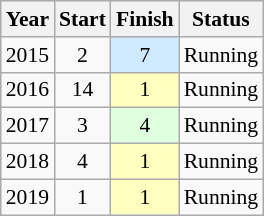<table class="wikitable" style="font-size: 90%;">
<tr>
<th>Year</th>
<th>Start</th>
<th>Finish</th>
<th>Status</th>
</tr>
<tr>
<td>2015</td>
<td align=center>2</td>
<td align=center style="background:#CFEAFF;">7</td>
<td align=center>Running</td>
</tr>
<tr>
<td>2016</td>
<td align=center>14</td>
<td align=center style="background:#FFFFBF;">1</td>
<td align=center>Running</td>
</tr>
<tr>
<td>2017</td>
<td align=center>3</td>
<td align=center style="background:#DFFFDF;">4</td>
<td align=center>Running</td>
</tr>
<tr>
<td>2018</td>
<td align=center>4</td>
<td align=center style="background:#FFFFBF;">1</td>
<td align=center>Running</td>
</tr>
<tr>
<td>2019</td>
<td align=center>1</td>
<td align=center style="background:#FFFFBF;">1</td>
<td align=center>Running</td>
</tr>
</table>
